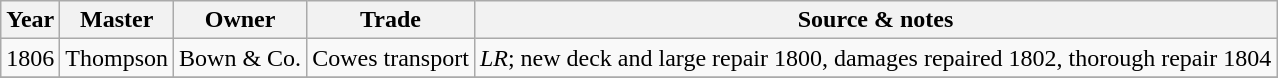<table class=" wikitable">
<tr>
<th>Year</th>
<th>Master</th>
<th>Owner</th>
<th>Trade</th>
<th>Source & notes</th>
</tr>
<tr>
<td>1806</td>
<td>Thompson</td>
<td>Bown & Co.</td>
<td>Cowes transport</td>
<td><em>LR</em>; new deck and large repair 1800, damages repaired 1802, thorough repair 1804</td>
</tr>
<tr>
</tr>
</table>
